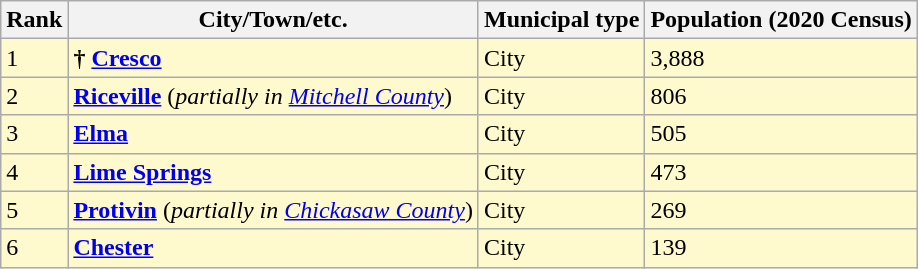<table class="wikitable sortable">
<tr>
<th>Rank</th>
<th>City/Town/etc.</th>
<th>Municipal type</th>
<th>Population (2020 Census)</th>
</tr>
<tr style="background-color:#FFFACD;">
<td>1</td>
<td><strong>†</strong> <strong><a href='#'>Cresco</a></strong></td>
<td>City</td>
<td>3,888</td>
</tr>
<tr style="background-color:#FFFACD;">
<td>2</td>
<td><strong><a href='#'>Riceville</a></strong>  (<em>partially in <a href='#'>Mitchell County</a></em>)</td>
<td>City</td>
<td>806</td>
</tr>
<tr style="background-color:#FFFACD;">
<td>3</td>
<td><strong><a href='#'>Elma</a></strong></td>
<td>City</td>
<td>505</td>
</tr>
<tr style="background-color:#FFFACD;">
<td>4</td>
<td><strong><a href='#'>Lime Springs</a></strong></td>
<td>City</td>
<td>473</td>
</tr>
<tr style="background-color:#FFFACD;">
<td>5</td>
<td><strong><a href='#'>Protivin</a></strong>  (<em>partially in <a href='#'>Chickasaw County</a></em>)</td>
<td>City</td>
<td>269</td>
</tr>
<tr style="background-color:#FFFACD;">
<td>6</td>
<td><strong><a href='#'>Chester</a></strong></td>
<td>City</td>
<td>139</td>
</tr>
</table>
